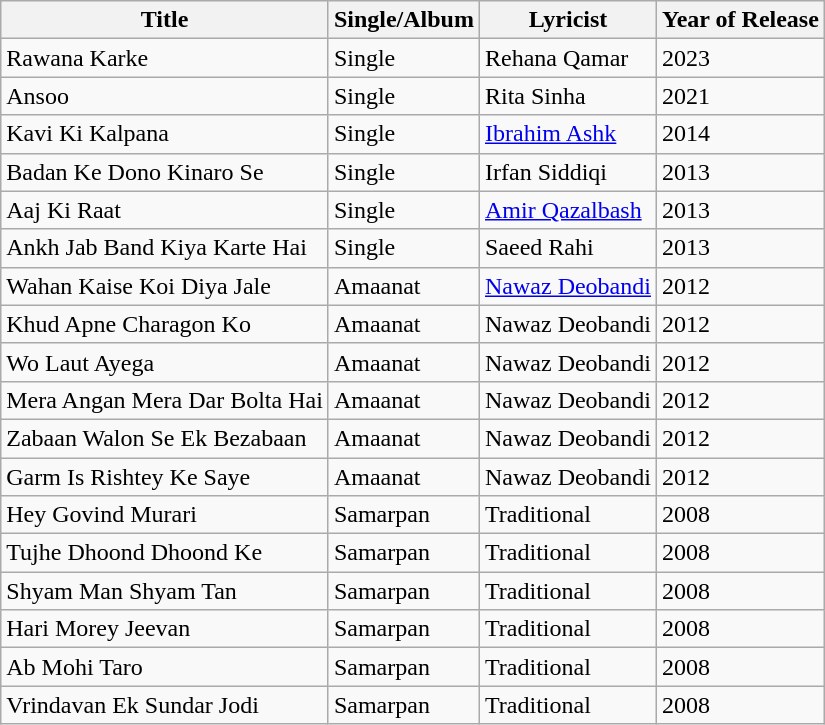<table class="wikitable">
<tr>
<th>Title</th>
<th>Single/Album</th>
<th>Lyricist</th>
<th>Year of Release</th>
</tr>
<tr>
<td>Rawana Karke</td>
<td>Single</td>
<td>Rehana Qamar</td>
<td>2023 </td>
</tr>
<tr>
<td>Ansoo</td>
<td>Single</td>
<td>Rita Sinha</td>
<td>2021 </td>
</tr>
<tr>
<td>Kavi Ki Kalpana</td>
<td>Single</td>
<td><a href='#'>Ibrahim Ashk</a></td>
<td>2014 </td>
</tr>
<tr>
<td>Badan Ke Dono Kinaro Se</td>
<td>Single</td>
<td>Irfan Siddiqi </td>
<td>2013 </td>
</tr>
<tr>
<td>Aaj Ki Raat</td>
<td>Single</td>
<td><a href='#'>Amir Qazalbash</a></td>
<td>2013 </td>
</tr>
<tr>
<td>Ankh Jab Band Kiya Karte Hai</td>
<td>Single</td>
<td>Saeed Rahi </td>
<td>2013 </td>
</tr>
<tr>
<td>Wahan Kaise Koi Diya Jale</td>
<td>Amaanat</td>
<td><a href='#'>Nawaz Deobandi</a></td>
<td>2012 </td>
</tr>
<tr>
<td>Khud Apne Charagon Ko</td>
<td>Amaanat</td>
<td>Nawaz Deobandi</td>
<td>2012 </td>
</tr>
<tr>
<td>Wo Laut Ayega</td>
<td>Amaanat</td>
<td>Nawaz Deobandi</td>
<td>2012 </td>
</tr>
<tr>
<td>Mera Angan Mera Dar Bolta Hai</td>
<td>Amaanat</td>
<td>Nawaz Deobandi</td>
<td>2012 </td>
</tr>
<tr>
<td>Zabaan Walon Se Ek Bezabaan</td>
<td>Amaanat</td>
<td>Nawaz Deobandi</td>
<td>2012 </td>
</tr>
<tr>
<td>Garm Is Rishtey Ke Saye</td>
<td>Amaanat</td>
<td>Nawaz Deobandi</td>
<td>2012 </td>
</tr>
<tr>
<td>Hey Govind Murari</td>
<td>Samarpan</td>
<td>Traditional</td>
<td>2008 </td>
</tr>
<tr>
<td>Tujhe Dhoond Dhoond Ke</td>
<td>Samarpan</td>
<td>Traditional</td>
<td>2008 </td>
</tr>
<tr>
<td>Shyam Man Shyam Tan</td>
<td>Samarpan</td>
<td>Traditional</td>
<td>2008 </td>
</tr>
<tr>
<td>Hari Morey Jeevan</td>
<td>Samarpan</td>
<td>Traditional</td>
<td>2008 </td>
</tr>
<tr>
<td>Ab Mohi Taro</td>
<td>Samarpan</td>
<td>Traditional</td>
<td>2008 </td>
</tr>
<tr>
<td>Vrindavan Ek Sundar Jodi</td>
<td>Samarpan</td>
<td>Traditional</td>
<td>2008 </td>
</tr>
</table>
